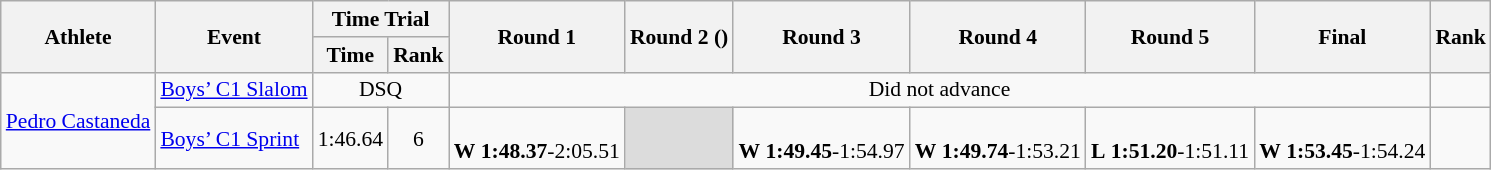<table class="wikitable" border="1" style="font-size:90%">
<tr>
<th rowspan=2>Athlete</th>
<th rowspan=2>Event</th>
<th colspan=2>Time Trial</th>
<th rowspan=2>Round 1</th>
<th rowspan=2>Round 2 ()</th>
<th rowspan=2>Round 3</th>
<th rowspan=2>Round 4</th>
<th rowspan=2>Round 5</th>
<th rowspan=2>Final</th>
<th rowspan=2>Rank</th>
</tr>
<tr>
<th>Time</th>
<th>Rank</th>
</tr>
<tr>
<td rowspan=2><a href='#'>Pedro Castaneda</a></td>
<td><a href='#'>Boys’ C1 Slalom</a></td>
<td align=center colspan=2>DSQ</td>
<td align=center colspan=6>Did not advance</td>
<td></td>
</tr>
<tr>
<td><a href='#'>Boys’ C1 Sprint</a></td>
<td align=center>1:46.64</td>
<td align=center>6</td>
<td align=center><br><strong>W</strong> <strong>1:48.37</strong>-2:05.51</td>
<td bgcolor=#DCDCDC></td>
<td align=center><br><strong>W</strong> <strong>1:49.45</strong>-1:54.97</td>
<td align=center><br><strong>W</strong> <strong>1:49.74</strong>-1:53.21</td>
<td align=center><br><strong>L</strong> <strong>1:51.20</strong>-1:51.11</td>
<td align=center><br><strong>W</strong> <strong>1:53.45</strong>-1:54.24</td>
<td align=center></td>
</tr>
</table>
